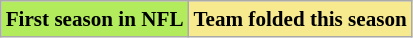<table class="wikitable">
<tr>
<td style="background-color:#b2ec5d;font-size: 88%;"><strong>First season in NFL</strong></td>
<td style="background-color:#f7e98e;font-size: 88%;"><strong>Team folded this season</strong></td>
</tr>
</table>
